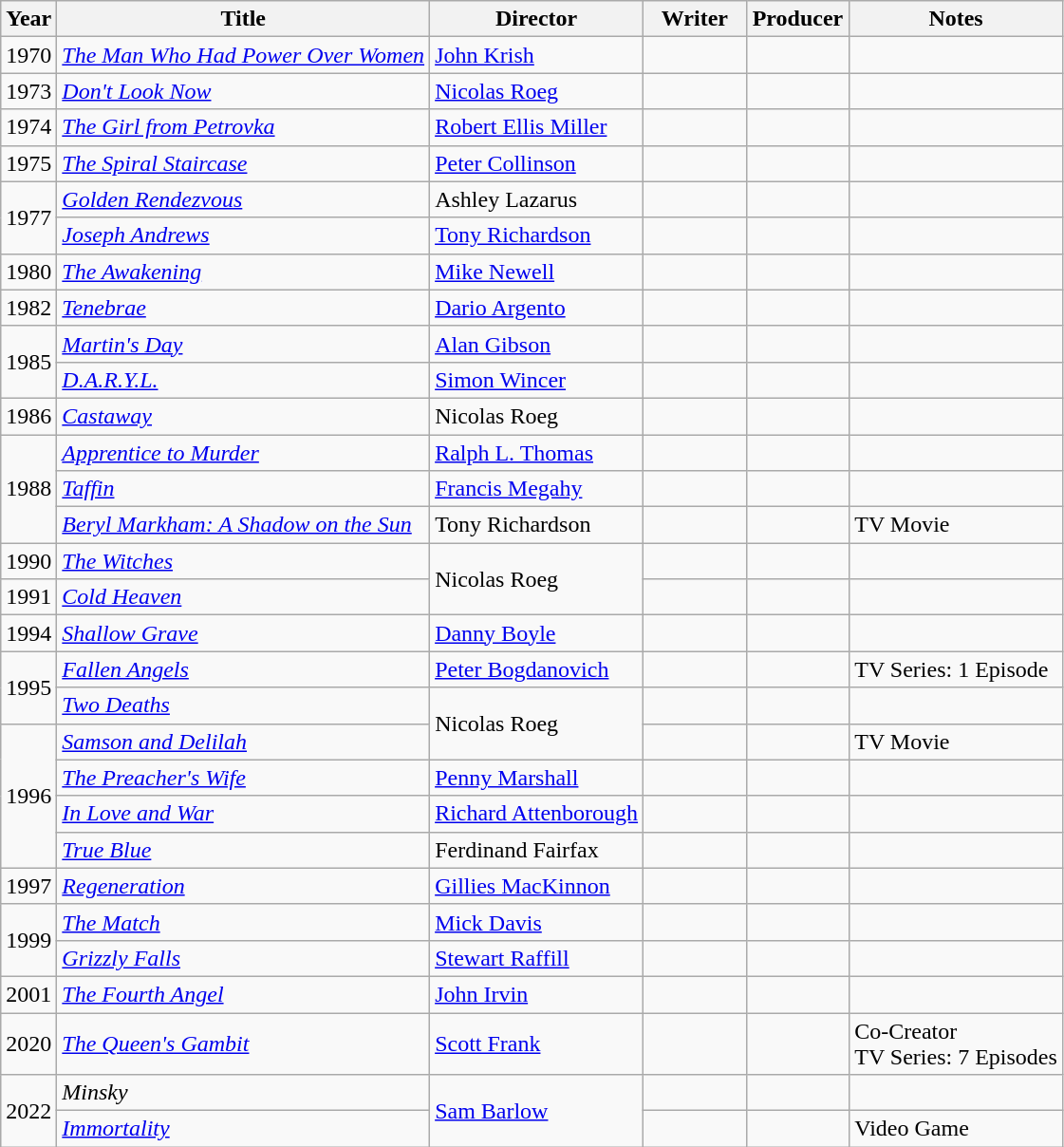<table class="wikitable">
<tr>
<th>Year</th>
<th>Title</th>
<th>Director</th>
<th width=65>Writer</th>
<th width=65>Producer</th>
<th>Notes</th>
</tr>
<tr>
<td>1970</td>
<td><em><a href='#'>The Man Who Had Power Over Women</a></em></td>
<td><a href='#'>John Krish</a></td>
<td></td>
<td></td>
<td></td>
</tr>
<tr>
<td>1973</td>
<td><em><a href='#'>Don't Look Now</a></em></td>
<td><a href='#'>Nicolas Roeg</a></td>
<td></td>
<td></td>
<td></td>
</tr>
<tr>
<td>1974</td>
<td><em><a href='#'>The Girl from Petrovka</a></em></td>
<td><a href='#'>Robert Ellis Miller</a></td>
<td></td>
<td></td>
<td></td>
</tr>
<tr>
<td>1975</td>
<td><em><a href='#'>The Spiral Staircase</a></em></td>
<td><a href='#'>Peter Collinson</a></td>
<td></td>
<td></td>
<td></td>
</tr>
<tr>
<td rowspan="2">1977</td>
<td><em><a href='#'>Golden Rendezvous</a></em></td>
<td>Ashley Lazarus</td>
<td></td>
<td></td>
<td></td>
</tr>
<tr>
<td><em><a href='#'>Joseph Andrews</a></em></td>
<td><a href='#'>Tony Richardson</a></td>
<td></td>
<td></td>
<td></td>
</tr>
<tr>
<td>1980</td>
<td><em><a href='#'>The Awakening</a></em></td>
<td><a href='#'>Mike Newell</a></td>
<td></td>
<td></td>
<td></td>
</tr>
<tr>
<td>1982</td>
<td><em><a href='#'>Tenebrae</a></em></td>
<td><a href='#'>Dario Argento</a></td>
<td></td>
<td></td>
<td></td>
</tr>
<tr>
<td rowspan="2">1985</td>
<td><em><a href='#'>Martin's Day</a></em></td>
<td><a href='#'>Alan Gibson</a></td>
<td></td>
<td></td>
<td></td>
</tr>
<tr>
<td><em><a href='#'>D.A.R.Y.L.</a></em></td>
<td><a href='#'>Simon Wincer</a></td>
<td></td>
<td></td>
<td></td>
</tr>
<tr>
<td>1986</td>
<td><em><a href='#'>Castaway</a></em></td>
<td>Nicolas Roeg</td>
<td></td>
<td></td>
<td></td>
</tr>
<tr>
<td rowspan="3">1988</td>
<td><em><a href='#'>Apprentice to Murder</a></em></td>
<td><a href='#'>Ralph L. Thomas</a></td>
<td></td>
<td></td>
<td></td>
</tr>
<tr>
<td><em><a href='#'>Taffin</a></em></td>
<td><a href='#'>Francis Megahy</a></td>
<td></td>
<td></td>
<td></td>
</tr>
<tr>
<td><em><a href='#'>Beryl Markham: A Shadow on the Sun</a></em></td>
<td>Tony Richardson</td>
<td></td>
<td></td>
<td>TV Movie</td>
</tr>
<tr>
<td>1990</td>
<td><em><a href='#'>The Witches</a></em></td>
<td rowspan="2">Nicolas Roeg</td>
<td></td>
<td></td>
<td></td>
</tr>
<tr>
<td>1991</td>
<td><em><a href='#'>Cold Heaven</a></em></td>
<td></td>
<td></td>
<td></td>
</tr>
<tr>
<td>1994</td>
<td><em><a href='#'>Shallow Grave</a></em></td>
<td><a href='#'>Danny Boyle</a></td>
<td></td>
<td></td>
<td></td>
</tr>
<tr>
<td rowspan="2">1995</td>
<td><em><a href='#'>Fallen Angels</a></em></td>
<td><a href='#'>Peter Bogdanovich</a></td>
<td></td>
<td></td>
<td>TV Series: 1 Episode</td>
</tr>
<tr>
<td><em><a href='#'>Two Deaths</a></em></td>
<td rowspan="2">Nicolas Roeg</td>
<td></td>
<td></td>
<td></td>
</tr>
<tr>
<td rowspan="4">1996</td>
<td><em><a href='#'>Samson and Delilah</a></em></td>
<td></td>
<td></td>
<td>TV Movie</td>
</tr>
<tr>
<td><em><a href='#'>The Preacher's Wife</a></em></td>
<td><a href='#'>Penny Marshall</a></td>
<td></td>
<td></td>
<td></td>
</tr>
<tr>
<td><em><a href='#'>In Love and War</a></em></td>
<td><a href='#'>Richard Attenborough</a></td>
<td></td>
<td></td>
<td></td>
</tr>
<tr>
<td><em><a href='#'>True Blue</a></em></td>
<td>Ferdinand Fairfax</td>
<td></td>
<td></td>
<td></td>
</tr>
<tr>
<td>1997</td>
<td><em><a href='#'>Regeneration</a></em></td>
<td><a href='#'>Gillies MacKinnon</a></td>
<td></td>
<td></td>
<td></td>
</tr>
<tr>
<td rowspan="2">1999</td>
<td><em><a href='#'>The Match</a></em></td>
<td><a href='#'>Mick Davis</a></td>
<td></td>
<td></td>
<td></td>
</tr>
<tr>
<td><em><a href='#'>Grizzly Falls</a></em></td>
<td><a href='#'>Stewart Raffill</a></td>
<td></td>
<td></td>
<td></td>
</tr>
<tr>
<td>2001</td>
<td><em><a href='#'>The Fourth Angel</a></em></td>
<td><a href='#'>John Irvin</a></td>
<td></td>
<td></td>
<td></td>
</tr>
<tr>
<td>2020</td>
<td><em><a href='#'>The Queen's Gambit</a></em></td>
<td><a href='#'>Scott Frank</a></td>
<td></td>
<td></td>
<td>Co-Creator<br>TV Series: 7 Episodes</td>
</tr>
<tr>
<td rowspan="2">2022</td>
<td><em>Minsky</em></td>
<td rowspan="2"><a href='#'>Sam Barlow</a></td>
<td></td>
<td></td>
<td></td>
</tr>
<tr>
<td><em><a href='#'>Immortality</a></em></td>
<td></td>
<td></td>
<td>Video Game</td>
</tr>
</table>
